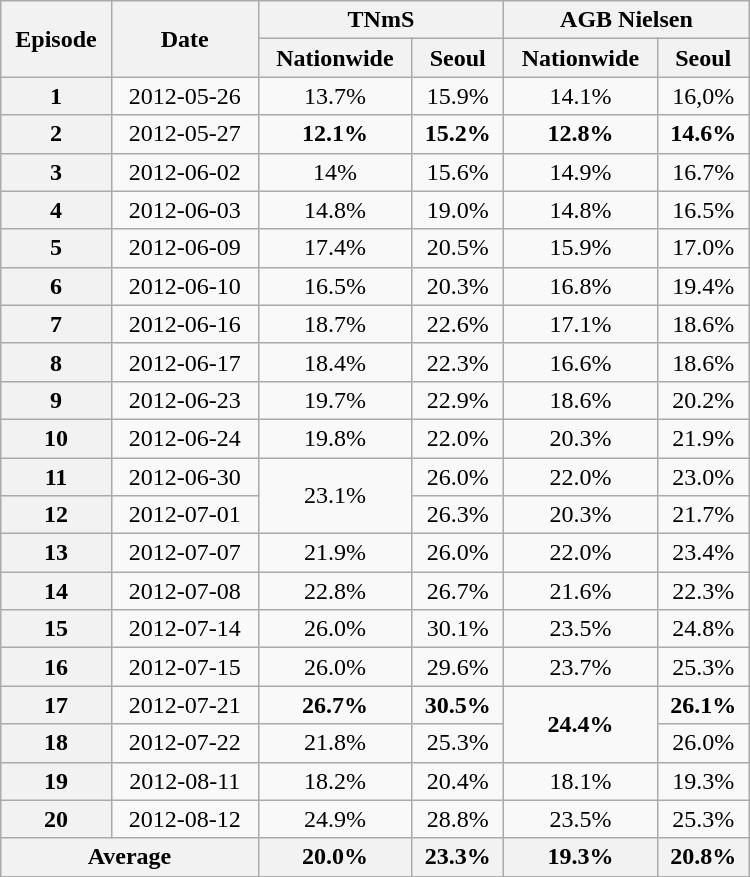<table class=wikitable style="width: 500px;">
<tr align=center>
<th rowspan="2">Episode</th>
<th rowspan="2">Date</th>
<th colspan="2">TNmS</th>
<th colspan="2">AGB Nielsen</th>
</tr>
<tr>
<th>Nationwide</th>
<th>Seoul</th>
<th>Nationwide</th>
<th>Seoul</th>
</tr>
<tr align=center>
<th>1</th>
<td>2012-05-26</td>
<td>13.7%</td>
<td>15.9%</td>
<td>14.1%</td>
<td>16,0%</td>
</tr>
<tr align=center>
<th>2</th>
<td>2012-05-27</td>
<td><span><strong>12.1%</strong></span></td>
<td><span><strong>15.2%</strong></span></td>
<td><span><strong>12.8%</strong></span></td>
<td><span><strong>14.6%</strong></span></td>
</tr>
<tr align=center>
<th>3</th>
<td>2012-06-02</td>
<td>14%</td>
<td>15.6%</td>
<td>14.9%</td>
<td>16.7%</td>
</tr>
<tr align=center>
<th>4</th>
<td>2012-06-03</td>
<td>14.8%</td>
<td>19.0%</td>
<td>14.8%</td>
<td>16.5%</td>
</tr>
<tr align=center>
<th>5</th>
<td>2012-06-09</td>
<td>17.4%</td>
<td>20.5%</td>
<td>15.9%</td>
<td>17.0%</td>
</tr>
<tr align=center>
<th>6</th>
<td>2012-06-10</td>
<td>16.5%</td>
<td>20.3%</td>
<td>16.8%</td>
<td>19.4%</td>
</tr>
<tr align=center>
<th>7</th>
<td>2012-06-16</td>
<td>18.7%</td>
<td>22.6%</td>
<td>17.1%</td>
<td>18.6%</td>
</tr>
<tr align=center>
<th>8</th>
<td>2012-06-17</td>
<td>18.4%</td>
<td>22.3%</td>
<td>16.6%</td>
<td>18.6%</td>
</tr>
<tr align=center>
<th>9</th>
<td>2012-06-23</td>
<td>19.7%</td>
<td>22.9%</td>
<td>18.6%</td>
<td>20.2%</td>
</tr>
<tr align=center>
<th>10</th>
<td>2012-06-24</td>
<td>19.8%</td>
<td>22.0%</td>
<td>20.3%</td>
<td>21.9%</td>
</tr>
<tr align=center>
<th>11</th>
<td>2012-06-30</td>
<td rowspan="2">23.1%</td>
<td>26.0%</td>
<td>22.0%</td>
<td>23.0%</td>
</tr>
<tr align=center>
<th>12</th>
<td>2012-07-01</td>
<td>26.3%</td>
<td>20.3%</td>
<td>21.7%</td>
</tr>
<tr align=center>
<th>13</th>
<td>2012-07-07</td>
<td>21.9%</td>
<td>26.0%</td>
<td>22.0%</td>
<td>23.4%</td>
</tr>
<tr align=center>
<th>14</th>
<td>2012-07-08</td>
<td>22.8%</td>
<td>26.7%</td>
<td>21.6%</td>
<td>22.3%</td>
</tr>
<tr align=center>
<th>15</th>
<td>2012-07-14</td>
<td>26.0%</td>
<td>30.1%</td>
<td>23.5%</td>
<td>24.8%</td>
</tr>
<tr align=center>
<th>16</th>
<td>2012-07-15</td>
<td>26.0%</td>
<td>29.6%</td>
<td>23.7%</td>
<td>25.3%</td>
</tr>
<tr align=center>
<th>17</th>
<td>2012-07-21</td>
<td><span><strong>26.7%</strong></span></td>
<td><span><strong>30.5%</strong></span></td>
<td rowspan="2"><span><strong>24.4%</strong></span></td>
<td><span><strong>26.1%</strong></span></td>
</tr>
<tr align=center>
<th>18</th>
<td>2012-07-22</td>
<td>21.8%</td>
<td>25.3%</td>
<td>26.0%</td>
</tr>
<tr align=center>
<th>19</th>
<td>2012-08-11</td>
<td>18.2%</td>
<td>20.4%</td>
<td>18.1%</td>
<td>19.3%</td>
</tr>
<tr align=center>
<th>20</th>
<td>2012-08-12</td>
<td>24.9%</td>
<td>28.8%</td>
<td>23.5%</td>
<td>25.3%</td>
</tr>
<tr>
<th colspan=2>Average</th>
<th>20.0%</th>
<th>23.3%</th>
<th>19.3%</th>
<th>20.8%</th>
</tr>
</table>
